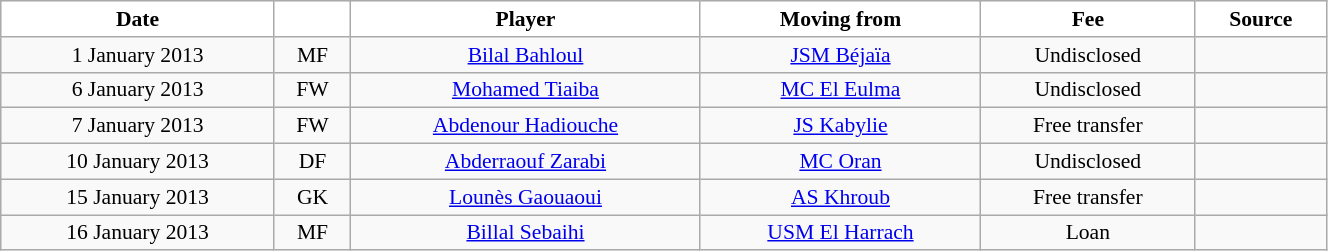<table class="wikitable sortable" style="width:70%; text-align:center; font-size:90%; text-align:centre;">
<tr>
<th style="background:white; color:black; text-align:center;">Date</th>
<th style="background:white; color:black; text-align:center;"></th>
<th style="background:white; color:black; text-align:center;">Player</th>
<th style="background:white; color:black; text-align:center;">Moving from</th>
<th style="background:white; color:black; text-align:center;">Fee</th>
<th style="background:white; color:black; text-align:center;">Source</th>
</tr>
<tr>
<td>1 January 2013</td>
<td>MF</td>
<td> <a href='#'>Bilal Bahloul</a></td>
<td><a href='#'>JSM Béjaïa</a></td>
<td>Undisclosed</td>
<td></td>
</tr>
<tr>
<td>6 January 2013</td>
<td>FW</td>
<td> <a href='#'>Mohamed Tiaiba</a></td>
<td><a href='#'>MC El Eulma</a></td>
<td>Undisclosed</td>
<td></td>
</tr>
<tr>
<td>7 January 2013</td>
<td>FW</td>
<td> <a href='#'>Abdenour Hadiouche</a></td>
<td><a href='#'>JS Kabylie</a></td>
<td>Free transfer</td>
<td></td>
</tr>
<tr>
<td>10 January 2013</td>
<td>DF</td>
<td> <a href='#'>Abderraouf Zarabi</a></td>
<td><a href='#'>MC Oran</a></td>
<td>Undisclosed</td>
<td></td>
</tr>
<tr>
<td>15 January 2013</td>
<td>GK</td>
<td> <a href='#'>Lounès Gaouaoui</a></td>
<td><a href='#'>AS Khroub</a></td>
<td>Free transfer</td>
<td></td>
</tr>
<tr>
<td>16 January 2013</td>
<td>MF</td>
<td> <a href='#'>Billal Sebaihi</a></td>
<td><a href='#'>USM El Harrach</a></td>
<td>Loan</td>
<td></td>
</tr>
</table>
